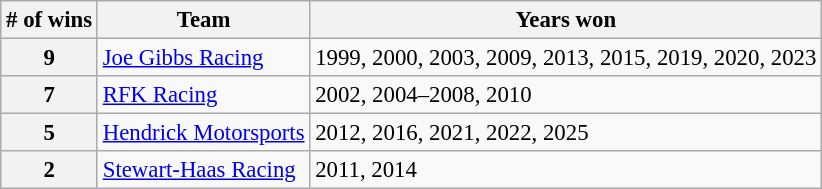<table class="wikitable" style="font-size: 95%;">
<tr>
<th># of wins</th>
<th>Team</th>
<th>Years won</th>
</tr>
<tr>
<th>9</th>
<td><a href='#'>Joe Gibbs Racing</a></td>
<td>1999, 2000, 2003, 2009, 2013, 2015, 2019, 2020, 2023</td>
</tr>
<tr>
<th>7</th>
<td><a href='#'>RFK Racing</a></td>
<td>2002, 2004–2008, 2010</td>
</tr>
<tr>
<th>5</th>
<td><a href='#'>Hendrick Motorsports</a></td>
<td>2012, 2016, 2021, 2022, 2025</td>
</tr>
<tr>
<th>2</th>
<td><a href='#'>Stewart-Haas Racing</a></td>
<td>2011, 2014</td>
</tr>
</table>
